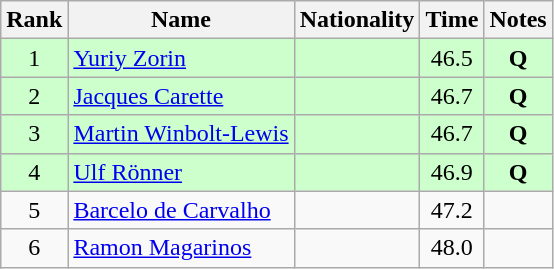<table class="wikitable sortable" style="text-align:center">
<tr>
<th>Rank</th>
<th>Name</th>
<th>Nationality</th>
<th>Time</th>
<th>Notes</th>
</tr>
<tr bgcolor=ccffcc>
<td>1</td>
<td align=left><a href='#'>Yuriy Zorin</a></td>
<td align=left></td>
<td>46.5</td>
<td><strong>Q</strong></td>
</tr>
<tr bgcolor=ccffcc>
<td>2</td>
<td align=left><a href='#'>Jacques Carette</a></td>
<td align=left></td>
<td>46.7</td>
<td><strong>Q</strong></td>
</tr>
<tr bgcolor=ccffcc>
<td>3</td>
<td align=left><a href='#'>Martin Winbolt-Lewis</a></td>
<td align=left></td>
<td>46.7</td>
<td><strong>Q</strong></td>
</tr>
<tr bgcolor=ccffcc>
<td>4</td>
<td align=left><a href='#'>Ulf Rönner</a></td>
<td align=left></td>
<td>46.9</td>
<td><strong>Q</strong></td>
</tr>
<tr>
<td>5</td>
<td align=left><a href='#'>Barcelo de Carvalho</a></td>
<td align=left></td>
<td>47.2</td>
<td></td>
</tr>
<tr>
<td>6</td>
<td align=left><a href='#'>Ramon Magarinos</a></td>
<td align=left></td>
<td>48.0</td>
<td></td>
</tr>
</table>
